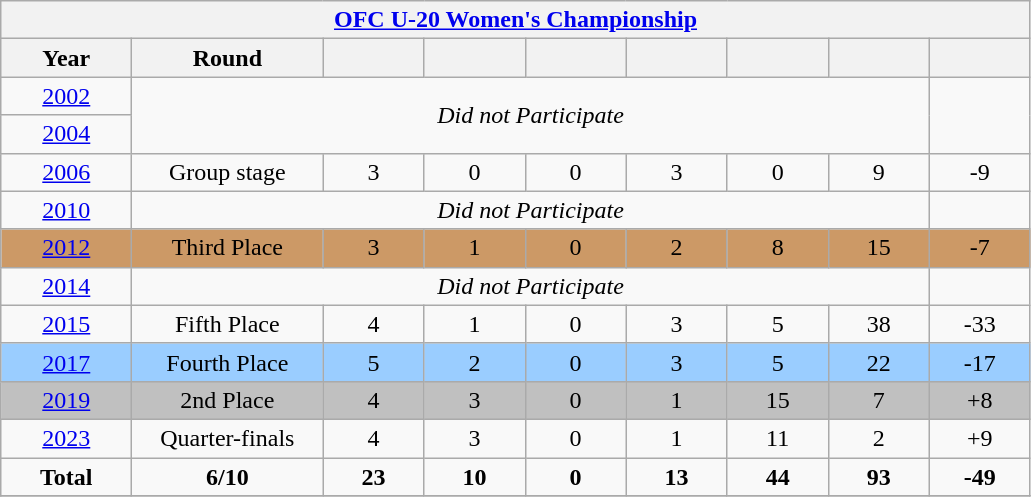<table class="wikitable" style="text-align: center;">
<tr>
<th colspan=10><a href='#'>OFC U-20 Women's Championship</a></th>
</tr>
<tr>
<th width=80>Year</th>
<th width=120>Round</th>
<th width=60></th>
<th width=60></th>
<th width=60></th>
<th width=60></th>
<th width=60></th>
<th width=60></th>
<th width=60></th>
</tr>
<tr>
<td> <a href='#'>2002</a></td>
<td rowspan=2 colspan=7><em>Did not Participate</em></td>
</tr>
<tr>
<td> <a href='#'>2004</a></td>
</tr>
<tr>
<td> <a href='#'>2006</a></td>
<td>Group stage</td>
<td>3</td>
<td>0</td>
<td>0</td>
<td>3</td>
<td>0</td>
<td>9</td>
<td>-9</td>
</tr>
<tr>
<td> <a href='#'>2010</a></td>
<td colspan=7><em>Did not Participate</em></td>
</tr>
<tr bgcolor=cc9966>
<td> <a href='#'>2012</a></td>
<td>Third Place</td>
<td>3</td>
<td>1</td>
<td>0</td>
<td>2</td>
<td>8</td>
<td>15</td>
<td>-7</td>
</tr>
<tr>
<td> <a href='#'>2014</a></td>
<td colspan=7><em>Did not Participate</em></td>
</tr>
<tr>
<td> <a href='#'>2015</a></td>
<td>Fifth Place</td>
<td>4</td>
<td>1</td>
<td>0</td>
<td>3</td>
<td>5</td>
<td>38</td>
<td>-33</td>
</tr>
<tr style="background:#9acdff;">
<td> <a href='#'>2017</a></td>
<td>Fourth Place</td>
<td>5</td>
<td>2</td>
<td>0</td>
<td>3</td>
<td>5</td>
<td>22</td>
<td>-17</td>
</tr>
<tr bgcolor=Silver>
<td> <a href='#'>2019</a></td>
<td>2nd Place</td>
<td>4</td>
<td>3</td>
<td>0</td>
<td>1</td>
<td>15</td>
<td>7</td>
<td>+8</td>
</tr>
<tr>
<td> <a href='#'>2023</a></td>
<td>Quarter-finals</td>
<td>4</td>
<td>3</td>
<td>0</td>
<td>1</td>
<td>11</td>
<td>2</td>
<td>+9</td>
</tr>
<tr>
<td><strong>Total</strong></td>
<td><strong>6/10</strong></td>
<td><strong>23</strong></td>
<td><strong>10</strong></td>
<td><strong>0</strong></td>
<td><strong>13</strong></td>
<td><strong>44</strong></td>
<td><strong>93</strong></td>
<td><strong>-49</strong></td>
</tr>
<tr>
</tr>
</table>
